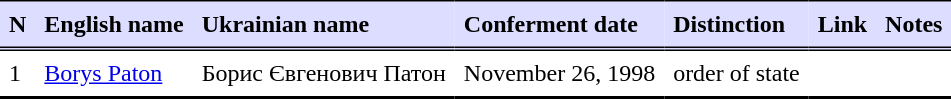<table border=1 cellspacing=0 cellpadding=6 style="border-collapse:collapse; border:0 none;" frame=void rules=rows>
<tr valign=bottom style="border-bottom:3px double black;background:#ddddff;">
<th align=left>N</th>
<th align=left>English name</th>
<th align=left>Ukrainian name</th>
<th align=left>Conferment date</th>
<th align=left>Distinction</th>
<th align=left>Link</th>
<th align=left>Notes</th>
</tr>
<tr valign=top style="border-bottom:2px solid black;">
<td>1</td>
<td><a href='#'>Borys Paton</a></td>
<td>Борис Євгенович Патон</td>
<td>November 26, 1998</td>
<td>order of state</td>
<td></td>
<td></td>
</tr>
</table>
